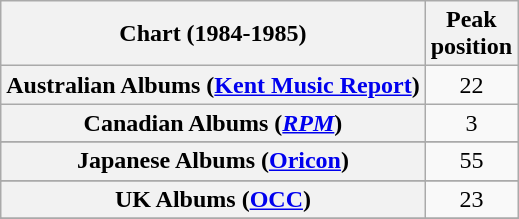<table class="wikitable sortable plainrowheaders" style="text-align:center;">
<tr>
<th scope="col">Chart (1984-1985)</th>
<th scope="col">Peak<br> position</th>
</tr>
<tr>
<th scope="row">Australian Albums (<a href='#'>Kent Music Report</a>)</th>
<td>22</td>
</tr>
<tr>
<th scope="row">Canadian Albums (<em><a href='#'>RPM</a></em>)</th>
<td>3</td>
</tr>
<tr>
</tr>
<tr>
<th scope="row">Japanese Albums (<a href='#'>Oricon</a>)</th>
<td>55</td>
</tr>
<tr>
</tr>
<tr>
</tr>
<tr>
</tr>
<tr>
<th scope="row">UK Albums (<a href='#'>OCC</a>)</th>
<td>23</td>
</tr>
<tr>
</tr>
<tr>
</tr>
</table>
